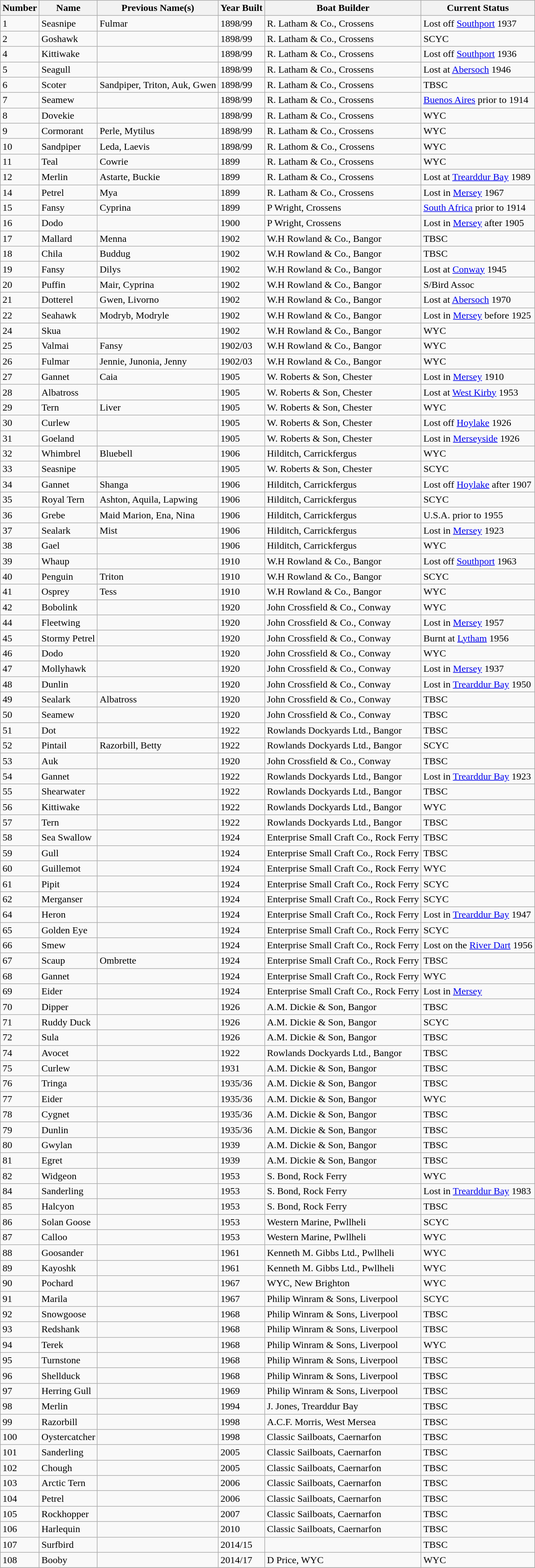<table class="wikitable">
<tr>
<th>Number</th>
<th>Name</th>
<th>Previous Name(s)</th>
<th>Year Built</th>
<th>Boat Builder</th>
<th>Current Status</th>
</tr>
<tr>
<td>1</td>
<td>Seasnipe</td>
<td>Fulmar</td>
<td>1898/99</td>
<td>R. Latham & Co., Crossens</td>
<td>Lost off <a href='#'>Southport</a> 1937</td>
</tr>
<tr>
<td>2</td>
<td>Goshawk</td>
<td></td>
<td>1898/99</td>
<td>R. Latham & Co., Crossens</td>
<td>SCYC</td>
</tr>
<tr>
<td>4</td>
<td>Kittiwake</td>
<td></td>
<td>1898/99</td>
<td>R. Latham & Co., Crossens</td>
<td>Lost off <a href='#'>Southport</a> 1936</td>
</tr>
<tr>
<td>5</td>
<td>Seagull</td>
<td></td>
<td>1898/99</td>
<td>R. Latham & Co., Crossens</td>
<td>Lost at <a href='#'>Abersoch</a> 1946</td>
</tr>
<tr>
<td>6</td>
<td>Scoter</td>
<td>Sandpiper, Triton, Auk, Gwen</td>
<td>1898/99</td>
<td>R. Latham & Co., Crossens</td>
<td>TBSC</td>
</tr>
<tr>
<td>7</td>
<td>Seamew</td>
<td></td>
<td>1898/99</td>
<td>R. Latham & Co., Crossens</td>
<td><a href='#'>Buenos Aires</a> prior to 1914</td>
</tr>
<tr>
<td>8</td>
<td>Dovekie</td>
<td></td>
<td>1898/99</td>
<td>R. Latham & Co., Crossens</td>
<td>WYC</td>
</tr>
<tr>
<td>9</td>
<td>Cormorant</td>
<td>Perle, Mytilus</td>
<td>1898/99</td>
<td>R. Latham & Co., Crossens</td>
<td>WYC</td>
</tr>
<tr>
<td>10</td>
<td>Sandpiper</td>
<td>Leda, Laevis</td>
<td>1898/99</td>
<td>R. Lathom & Co., Crossens</td>
<td>WYC</td>
</tr>
<tr>
<td>11</td>
<td>Teal</td>
<td>Cowrie</td>
<td>1899</td>
<td>R. Latham & Co., Crossens</td>
<td>WYC</td>
</tr>
<tr>
<td>12</td>
<td>Merlin</td>
<td>Astarte, Buckie</td>
<td>1899</td>
<td>R. Latham & Co., Crossens</td>
<td>Lost at <a href='#'>Trearddur Bay</a> 1989</td>
</tr>
<tr>
<td>14</td>
<td>Petrel</td>
<td>Mya</td>
<td>1899</td>
<td>R. Latham & Co., Crossens</td>
<td>Lost in <a href='#'>Mersey</a> 1967</td>
</tr>
<tr>
<td>15</td>
<td>Fansy</td>
<td>Cyprina</td>
<td>1899</td>
<td>P Wright, Crossens</td>
<td><a href='#'>South Africa</a> prior to 1914</td>
</tr>
<tr>
<td>16</td>
<td>Dodo</td>
<td></td>
<td>1900</td>
<td>P Wright, Crossens</td>
<td>Lost in <a href='#'>Mersey</a> after 1905</td>
</tr>
<tr>
<td>17</td>
<td>Mallard</td>
<td>Menna</td>
<td>1902</td>
<td>W.H Rowland & Co., Bangor</td>
<td>TBSC</td>
</tr>
<tr>
<td>18</td>
<td>Chila</td>
<td>Buddug</td>
<td>1902</td>
<td>W.H Rowland & Co., Bangor</td>
<td>TBSC</td>
</tr>
<tr>
<td>19</td>
<td>Fansy</td>
<td>Dilys</td>
<td>1902</td>
<td>W.H Rowland & Co., Bangor</td>
<td>Lost at <a href='#'>Conway</a> 1945</td>
</tr>
<tr>
<td>20</td>
<td>Puffin</td>
<td>Mair, Cyprina</td>
<td>1902</td>
<td>W.H Rowland & Co., Bangor</td>
<td>S/Bird Assoc</td>
</tr>
<tr>
<td>21</td>
<td>Dotterel</td>
<td>Gwen, Livorno</td>
<td>1902</td>
<td>W.H Rowland & Co., Bangor</td>
<td>Lost at <a href='#'>Abersoch</a> 1970</td>
</tr>
<tr>
<td>22</td>
<td>Seahawk</td>
<td>Modryb, Modryle</td>
<td>1902</td>
<td>W.H Rowland & Co., Bangor</td>
<td>Lost in <a href='#'>Mersey</a> before 1925</td>
</tr>
<tr>
<td>24</td>
<td>Skua</td>
<td></td>
<td>1902</td>
<td>W.H Rowland & Co., Bangor</td>
<td>WYC</td>
</tr>
<tr>
<td>25</td>
<td>Valmai</td>
<td>Fansy</td>
<td>1902/03</td>
<td>W.H Rowland & Co., Bangor</td>
<td>WYC</td>
</tr>
<tr>
<td>26</td>
<td>Fulmar</td>
<td>Jennie, Junonia, Jenny</td>
<td>1902/03</td>
<td>W.H Rowland & Co., Bangor</td>
<td>WYC</td>
</tr>
<tr>
<td>27</td>
<td>Gannet</td>
<td>Caia</td>
<td>1905</td>
<td>W. Roberts & Son, Chester</td>
<td>Lost in <a href='#'>Mersey</a> 1910</td>
</tr>
<tr>
<td>28</td>
<td>Albatross</td>
<td></td>
<td>1905</td>
<td>W. Roberts & Son, Chester</td>
<td>Lost at <a href='#'>West Kirby</a> 1953</td>
</tr>
<tr>
<td>29</td>
<td>Tern</td>
<td>Liver</td>
<td>1905</td>
<td>W. Roberts & Son, Chester</td>
<td>WYC</td>
</tr>
<tr>
<td>30</td>
<td>Curlew</td>
<td></td>
<td>1905</td>
<td>W. Roberts & Son, Chester</td>
<td>Lost off <a href='#'>Hoylake</a> 1926</td>
</tr>
<tr>
<td>31</td>
<td>Goeland</td>
<td></td>
<td>1905</td>
<td>W. Roberts & Son, Chester</td>
<td>Lost in <a href='#'>Merseyside</a> 1926</td>
</tr>
<tr>
<td>32</td>
<td>Whimbrel</td>
<td>Bluebell</td>
<td>1906</td>
<td>Hilditch, Carrickfergus</td>
<td>WYC</td>
</tr>
<tr>
<td>33</td>
<td>Seasnipe</td>
<td></td>
<td>1905</td>
<td>W. Roberts & Son, Chester</td>
<td>SCYC</td>
</tr>
<tr>
<td>34</td>
<td>Gannet</td>
<td>Shanga</td>
<td>1906</td>
<td>Hilditch, Carrickfergus</td>
<td>Lost off <a href='#'>Hoylake</a> after 1907</td>
</tr>
<tr>
<td>35</td>
<td>Royal Tern</td>
<td>Ashton, Aquila, Lapwing</td>
<td>1906</td>
<td>Hilditch, Carrickfergus</td>
<td>SCYC</td>
</tr>
<tr>
<td>36</td>
<td>Grebe</td>
<td>Maid Marion, Ena, Nina</td>
<td>1906</td>
<td>Hilditch, Carrickfergus</td>
<td>U.S.A. prior to 1955</td>
</tr>
<tr>
<td>37</td>
<td>Sealark</td>
<td>Mist</td>
<td>1906</td>
<td>Hilditch, Carrickfergus</td>
<td>Lost in <a href='#'>Mersey</a> 1923</td>
</tr>
<tr>
<td>38</td>
<td>Gael</td>
<td></td>
<td>1906</td>
<td>Hilditch, Carrickfergus</td>
<td>WYC</td>
</tr>
<tr>
<td>39</td>
<td>Whaup</td>
<td></td>
<td>1910</td>
<td>W.H Rowland & Co., Bangor</td>
<td>Lost off <a href='#'>Southport</a> 1963</td>
</tr>
<tr>
<td>40</td>
<td>Penguin</td>
<td>Triton</td>
<td>1910</td>
<td>W.H Rowland & Co., Bangor</td>
<td>SCYC</td>
</tr>
<tr>
<td>41</td>
<td>Osprey</td>
<td>Tess</td>
<td>1910</td>
<td>W.H Rowland & Co., Bangor</td>
<td>WYC</td>
</tr>
<tr>
<td>42</td>
<td>Bobolink</td>
<td></td>
<td>1920</td>
<td>John Crossfield & Co., Conway</td>
<td>WYC</td>
</tr>
<tr>
<td>44</td>
<td>Fleetwing</td>
<td></td>
<td>1920</td>
<td>John Crossfield & Co., Conway</td>
<td>Lost in <a href='#'>Mersey</a> 1957</td>
</tr>
<tr>
<td>45</td>
<td>Stormy Petrel</td>
<td></td>
<td>1920</td>
<td>John Crossfield & Co., Conway</td>
<td>Burnt at <a href='#'>Lytham</a> 1956</td>
</tr>
<tr>
<td>46</td>
<td>Dodo</td>
<td></td>
<td>1920</td>
<td>John Crossfield & Co., Conway</td>
<td>WYC</td>
</tr>
<tr>
<td>47</td>
<td>Mollyhawk</td>
<td></td>
<td>1920</td>
<td>John Crossfield & Co., Conway</td>
<td>Lost in <a href='#'>Mersey</a> 1937</td>
</tr>
<tr>
<td>48</td>
<td>Dunlin</td>
<td></td>
<td>1920</td>
<td>John Crossfield & Co., Conway</td>
<td>Lost in <a href='#'>Trearddur Bay</a> 1950</td>
</tr>
<tr>
<td>49</td>
<td>Sealark</td>
<td>Albatross</td>
<td>1920</td>
<td>John Crossfield & Co., Conway</td>
<td>TBSC</td>
</tr>
<tr>
<td>50</td>
<td>Seamew</td>
<td></td>
<td>1920</td>
<td>John Crossfield & Co., Conway</td>
<td>TBSC</td>
</tr>
<tr>
<td>51</td>
<td>Dot</td>
<td></td>
<td>1922</td>
<td>Rowlands Dockyards Ltd., Bangor</td>
<td>TBSC</td>
</tr>
<tr>
<td>52</td>
<td>Pintail</td>
<td>Razorbill, Betty</td>
<td>1922</td>
<td>Rowlands Dockyards Ltd., Bangor</td>
<td>SCYC</td>
</tr>
<tr>
<td>53</td>
<td>Auk</td>
<td></td>
<td>1920</td>
<td>John Crossfield & Co., Conway</td>
<td>TBSC</td>
</tr>
<tr>
<td>54</td>
<td>Gannet</td>
<td></td>
<td>1922</td>
<td>Rowlands Dockyards Ltd., Bangor</td>
<td>Lost in <a href='#'>Trearddur Bay</a> 1923</td>
</tr>
<tr>
<td>55</td>
<td>Shearwater</td>
<td></td>
<td>1922</td>
<td>Rowlands Dockyards Ltd., Bangor</td>
<td>TBSC</td>
</tr>
<tr>
<td>56</td>
<td>Kittiwake</td>
<td></td>
<td>1922</td>
<td>Rowlands Dockyards Ltd., Bangor</td>
<td>WYC</td>
</tr>
<tr>
<td>57</td>
<td>Tern</td>
<td></td>
<td>1922</td>
<td>Rowlands Dockyards Ltd., Bangor</td>
<td>TBSC</td>
</tr>
<tr>
<td>58</td>
<td>Sea Swallow</td>
<td></td>
<td>1924</td>
<td>Enterprise Small Craft Co., Rock Ferry</td>
<td>TBSC</td>
</tr>
<tr>
<td>59</td>
<td>Gull</td>
<td></td>
<td>1924</td>
<td>Enterprise Small Craft Co., Rock Ferry</td>
<td>TBSC</td>
</tr>
<tr>
<td>60</td>
<td>Guillemot</td>
<td></td>
<td>1924</td>
<td>Enterprise Small Craft Co., Rock Ferry</td>
<td>WYC</td>
</tr>
<tr>
<td>61</td>
<td>Pipit</td>
<td></td>
<td>1924</td>
<td>Enterprise Small Craft Co., Rock Ferry</td>
<td>SCYC</td>
</tr>
<tr>
<td>62</td>
<td>Merganser</td>
<td></td>
<td>1924</td>
<td>Enterprise Small Craft Co., Rock Ferry</td>
<td>SCYC</td>
</tr>
<tr>
<td>64</td>
<td>Heron</td>
<td></td>
<td>1924</td>
<td>Enterprise Small Craft Co., Rock Ferry</td>
<td>Lost in <a href='#'>Trearddur Bay</a> 1947</td>
</tr>
<tr>
<td>65</td>
<td>Golden Eye</td>
<td></td>
<td>1924</td>
<td>Enterprise Small Craft Co., Rock Ferry</td>
<td>SCYC</td>
</tr>
<tr>
<td>66</td>
<td>Smew</td>
<td></td>
<td>1924</td>
<td>Enterprise Small Craft Co., Rock Ferry</td>
<td>Lost on the <a href='#'>River Dart</a> 1956</td>
</tr>
<tr>
<td>67</td>
<td>Scaup</td>
<td>Ombrette</td>
<td>1924</td>
<td>Enterprise Small Craft Co., Rock Ferry</td>
<td>TBSC</td>
</tr>
<tr>
<td>68</td>
<td>Gannet</td>
<td></td>
<td>1924</td>
<td>Enterprise Small Craft Co., Rock Ferry</td>
<td>WYC</td>
</tr>
<tr>
<td>69</td>
<td>Eider</td>
<td></td>
<td>1924</td>
<td>Enterprise Small Craft Co., Rock Ferry</td>
<td>Lost in <a href='#'>Mersey</a></td>
</tr>
<tr>
<td>70</td>
<td>Dipper</td>
<td></td>
<td>1926</td>
<td>A.M. Dickie & Son, Bangor</td>
<td>TBSC</td>
</tr>
<tr>
<td>71</td>
<td>Ruddy Duck</td>
<td></td>
<td>1926</td>
<td>A.M. Dickie & Son, Bangor</td>
<td>SCYC</td>
</tr>
<tr>
<td>72</td>
<td>Sula</td>
<td></td>
<td>1926</td>
<td>A.M. Dickie & Son, Bangor</td>
<td>TBSC</td>
</tr>
<tr>
<td>74</td>
<td>Avocet</td>
<td></td>
<td>1922</td>
<td>Rowlands Dockyards Ltd., Bangor</td>
<td>TBSC</td>
</tr>
<tr>
<td>75</td>
<td>Curlew</td>
<td></td>
<td>1931</td>
<td>A.M. Dickie & Son, Bangor</td>
<td>TBSC</td>
</tr>
<tr>
<td>76</td>
<td>Tringa</td>
<td></td>
<td>1935/36</td>
<td>A.M. Dickie & Son, Bangor</td>
<td>TBSC</td>
</tr>
<tr>
<td>77</td>
<td>Eider</td>
<td></td>
<td>1935/36</td>
<td>A.M. Dickie & Son, Bangor</td>
<td>WYC</td>
</tr>
<tr>
<td>78</td>
<td>Cygnet</td>
<td></td>
<td>1935/36</td>
<td>A.M. Dickie & Son, Bangor</td>
<td>TBSC</td>
</tr>
<tr>
<td>79</td>
<td>Dunlin</td>
<td></td>
<td>1935/36</td>
<td>A.M. Dickie & Son, Bangor</td>
<td>TBSC</td>
</tr>
<tr>
<td>80</td>
<td>Gwylan</td>
<td></td>
<td>1939</td>
<td>A.M. Dickie & Son, Bangor</td>
<td>TBSC</td>
</tr>
<tr>
<td>81</td>
<td>Egret</td>
<td></td>
<td>1939</td>
<td>A.M. Dickie & Son, Bangor</td>
<td>TBSC</td>
</tr>
<tr>
<td>82</td>
<td>Widgeon</td>
<td></td>
<td>1953</td>
<td>S. Bond, Rock Ferry</td>
<td>WYC</td>
</tr>
<tr>
<td>84</td>
<td>Sanderling</td>
<td></td>
<td>1953</td>
<td>S. Bond, Rock Ferry</td>
<td>Lost in <a href='#'>Trearddur Bay</a> 1983</td>
</tr>
<tr>
<td>85</td>
<td>Halcyon</td>
<td></td>
<td>1953</td>
<td>S. Bond, Rock Ferry</td>
<td>TBSC</td>
</tr>
<tr>
<td>86</td>
<td>Solan Goose</td>
<td></td>
<td>1953</td>
<td>Western Marine, Pwllheli</td>
<td>SCYC</td>
</tr>
<tr>
<td>87</td>
<td>Calloo</td>
<td></td>
<td>1953</td>
<td>Western Marine, Pwllheli</td>
<td>WYC</td>
</tr>
<tr>
<td>88</td>
<td>Goosander</td>
<td></td>
<td>1961</td>
<td>Kenneth M. Gibbs Ltd., Pwllheli</td>
<td>WYC</td>
</tr>
<tr>
<td>89</td>
<td>Kayoshk</td>
<td></td>
<td>1961</td>
<td>Kenneth M. Gibbs Ltd., Pwllheli</td>
<td>WYC</td>
</tr>
<tr>
<td>90</td>
<td>Pochard</td>
<td></td>
<td>1967</td>
<td>WYC, New Brighton</td>
<td>WYC</td>
</tr>
<tr>
<td>91</td>
<td>Marila</td>
<td></td>
<td>1967</td>
<td>Philip Winram & Sons, Liverpool</td>
<td>SCYC</td>
</tr>
<tr>
<td>92</td>
<td>Snowgoose</td>
<td></td>
<td>1968</td>
<td>Philip Winram & Sons, Liverpool</td>
<td>TBSC</td>
</tr>
<tr>
<td>93</td>
<td>Redshank</td>
<td></td>
<td>1968</td>
<td>Philip Winram & Sons, Liverpool</td>
<td>TBSC</td>
</tr>
<tr>
<td>94</td>
<td>Terek</td>
<td></td>
<td>1968</td>
<td>Philip Winram & Sons, Liverpool</td>
<td>WYC</td>
</tr>
<tr>
<td>95</td>
<td>Turnstone</td>
<td></td>
<td>1968</td>
<td>Philip Winram & Sons, Liverpool</td>
<td>TBSC</td>
</tr>
<tr>
<td>96</td>
<td>Shellduck</td>
<td></td>
<td>1968</td>
<td>Philip Winram & Sons, Liverpool</td>
<td>TBSC</td>
</tr>
<tr>
<td>97</td>
<td>Herring Gull</td>
<td></td>
<td>1969</td>
<td>Philip Winram & Sons, Liverpool</td>
<td>TBSC</td>
</tr>
<tr>
<td>98</td>
<td>Merlin</td>
<td></td>
<td>1994</td>
<td>J. Jones, Trearddur Bay</td>
<td>TBSC</td>
</tr>
<tr>
<td>99</td>
<td>Razorbill</td>
<td></td>
<td>1998</td>
<td>A.C.F. Morris, West Mersea</td>
<td>TBSC</td>
</tr>
<tr>
<td>100</td>
<td>Oystercatcher</td>
<td></td>
<td>1998</td>
<td>Classic Sailboats, Caernarfon</td>
<td>TBSC</td>
</tr>
<tr>
<td>101</td>
<td>Sanderling</td>
<td></td>
<td>2005</td>
<td>Classic Sailboats, Caernarfon</td>
<td>TBSC</td>
</tr>
<tr>
<td>102</td>
<td>Chough</td>
<td></td>
<td>2005</td>
<td>Classic Sailboats, Caernarfon</td>
<td>TBSC</td>
</tr>
<tr>
<td>103</td>
<td>Arctic Tern</td>
<td></td>
<td>2006</td>
<td>Classic Sailboats, Caernarfon</td>
<td>TBSC</td>
</tr>
<tr>
<td>104</td>
<td>Petrel</td>
<td></td>
<td>2006</td>
<td>Classic Sailboats, Caernarfon</td>
<td>TBSC</td>
</tr>
<tr>
<td>105</td>
<td>Rockhopper</td>
<td></td>
<td>2007</td>
<td>Classic Sailboats, Caernarfon</td>
<td>TBSC</td>
</tr>
<tr>
<td>106</td>
<td>Harlequin</td>
<td></td>
<td>2010</td>
<td>Classic Sailboats, Caernarfon</td>
<td>TBSC</td>
</tr>
<tr>
<td>107</td>
<td>Surfbird</td>
<td></td>
<td>2014/15</td>
<td></td>
<td>TBSC</td>
</tr>
<tr>
<td>108</td>
<td>Booby</td>
<td></td>
<td>2014/17</td>
<td>D Price, WYC</td>
<td>WYC</td>
</tr>
<tr>
</tr>
</table>
